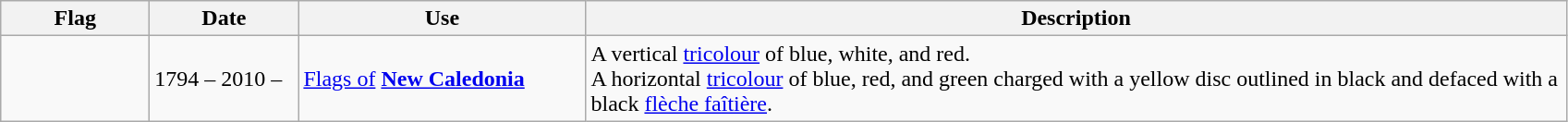<table class="wikitable" style="background:#FFFFF">
<tr>
<th style="width:100px">Flag</th>
<th style="width:100px">Date</th>
<th style="width:200px">Use</th>
<th style="width:700px">Description</th>
</tr>
<tr>
<td></td>
<td>1794 – 2010 –</td>
<td><a href='#'>Flags of</a> <strong><a href='#'>New Caledonia</a></strong></td>
<td>A vertical <a href='#'>tricolour</a> of blue, white, and red.<br>A horizontal <a href='#'>tricolour</a> of blue, red, and green charged with a yellow disc outlined in black and defaced with a black <a href='#'>flèche faîtière</a>.</td>
</tr>
</table>
